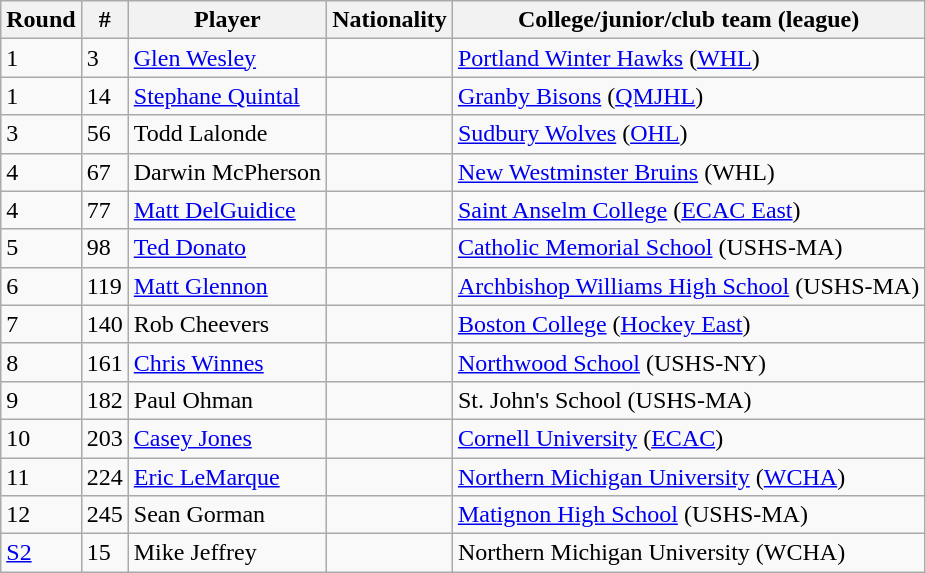<table class="wikitable">
<tr align="center">
<th>Round</th>
<th>#</th>
<th>Player</th>
<th>Nationality</th>
<th>College/junior/club team (league)</th>
</tr>
<tr>
<td>1</td>
<td>3</td>
<td><a href='#'>Glen Wesley</a></td>
<td></td>
<td><a href='#'>Portland Winter Hawks</a> (<a href='#'>WHL</a>)</td>
</tr>
<tr>
<td>1</td>
<td>14</td>
<td><a href='#'>Stephane Quintal</a></td>
<td></td>
<td><a href='#'>Granby Bisons</a> (<a href='#'>QMJHL</a>)</td>
</tr>
<tr>
<td>3</td>
<td>56</td>
<td>Todd Lalonde</td>
<td></td>
<td><a href='#'>Sudbury Wolves</a> (<a href='#'>OHL</a>)</td>
</tr>
<tr>
<td>4</td>
<td>67</td>
<td>Darwin McPherson</td>
<td></td>
<td><a href='#'>New Westminster Bruins</a> (WHL)</td>
</tr>
<tr>
<td>4</td>
<td>77</td>
<td><a href='#'>Matt DelGuidice</a></td>
<td></td>
<td><a href='#'>Saint Anselm College</a> (<a href='#'>ECAC East</a>)</td>
</tr>
<tr>
<td>5</td>
<td>98</td>
<td><a href='#'>Ted Donato</a></td>
<td></td>
<td><a href='#'>Catholic Memorial School</a> (USHS-MA)</td>
</tr>
<tr>
<td>6</td>
<td>119</td>
<td><a href='#'>Matt Glennon</a></td>
<td></td>
<td><a href='#'>Archbishop Williams High School</a> (USHS-MA)</td>
</tr>
<tr>
<td>7</td>
<td>140</td>
<td>Rob Cheevers</td>
<td></td>
<td><a href='#'>Boston College</a> (<a href='#'>Hockey East</a>)</td>
</tr>
<tr>
<td>8</td>
<td>161</td>
<td><a href='#'>Chris Winnes</a></td>
<td></td>
<td><a href='#'>Northwood School</a> (USHS-NY)</td>
</tr>
<tr>
<td>9</td>
<td>182</td>
<td>Paul Ohman</td>
<td></td>
<td>St. John's School (USHS-MA)</td>
</tr>
<tr>
<td>10</td>
<td>203</td>
<td><a href='#'>Casey Jones</a></td>
<td></td>
<td><a href='#'>Cornell University</a> (<a href='#'>ECAC</a>)</td>
</tr>
<tr>
<td>11</td>
<td>224</td>
<td><a href='#'>Eric LeMarque</a></td>
<td></td>
<td><a href='#'>Northern Michigan University</a> (<a href='#'>WCHA</a>)</td>
</tr>
<tr>
<td>12</td>
<td>245</td>
<td>Sean Gorman</td>
<td></td>
<td><a href='#'>Matignon High School</a> (USHS-MA)</td>
</tr>
<tr>
<td><a href='#'>S2</a></td>
<td>15</td>
<td>Mike Jeffrey</td>
<td></td>
<td>Northern Michigan University (WCHA)</td>
</tr>
</table>
